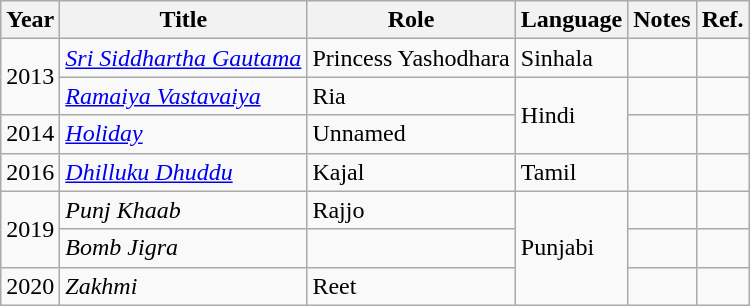<table class="wikitable sortable plainrowheaders">
<tr>
<th scope="col">Year</th>
<th scope="col">Title</th>
<th scope="col">Role</th>
<th scope="col">Language</th>
<th scope="col" class="unsortable">Notes</th>
<th>Ref.</th>
</tr>
<tr>
<td rowspan="2">2013</td>
<td><a href='#'><em>Sri Siddhartha Gautama</em></a></td>
<td>Princess Yashodhara</td>
<td>Sinhala</td>
<td></td>
<td></td>
</tr>
<tr>
<td><em><a href='#'>Ramaiya Vastavaiya</a></em></td>
<td>Ria</td>
<td rowspan="2">Hindi</td>
<td></td>
<td></td>
</tr>
<tr>
<td>2014</td>
<td><em><a href='#'>Holiday</a></em></td>
<td>Unnamed</td>
<td></td>
<td></td>
</tr>
<tr>
<td>2016</td>
<td><em><a href='#'>Dhilluku Dhuddu</a></em></td>
<td>Kajal</td>
<td>Tamil</td>
<td></td>
<td></td>
</tr>
<tr>
<td rowspan="2">2019</td>
<td><em>Punj Khaab</em></td>
<td>Rajjo</td>
<td rowspan="3">Punjabi</td>
<td></td>
<td></td>
</tr>
<tr>
<td><em>Bomb Jigra</em></td>
<td></td>
<td></td>
<td></td>
</tr>
<tr>
<td>2020</td>
<td><em>Zakhmi</em></td>
<td>Reet</td>
<td></td>
<td></td>
</tr>
</table>
